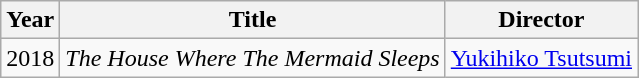<table class="wikitable">
<tr>
<th>Year</th>
<th>Title</th>
<th>Director</th>
</tr>
<tr>
<td>2018</td>
<td><em>The House Where The Mermaid Sleeps</em></td>
<td><a href='#'>Yukihiko Tsutsumi</a></td>
</tr>
</table>
